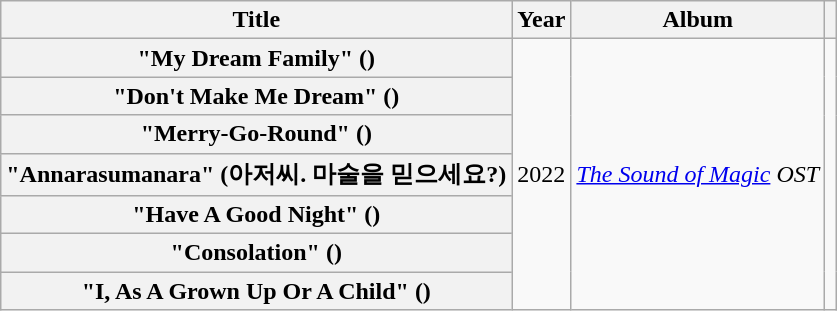<table class="wikitable plainrowheaders" style="text-align:center">
<tr>
<th scope="col">Title</th>
<th scope="col">Year</th>
<th>Album</th>
<th scope="col" class="unsortable"></th>
</tr>
<tr>
<th scope="row">"My Dream Family" ()</th>
<td rowspan="7">2022</td>
<td rowspan="7"><em><a href='#'>The Sound of Magic</a> OST</em></td>
<td rowspan="7"></td>
</tr>
<tr>
<th scope="row">"Don't Make Me Dream" ()</th>
</tr>
<tr>
<th scope="row">"Merry-Go-Round" ()<br></th>
</tr>
<tr>
<th scope="row">"Annarasumanara" (아저씨. 마술을 믿으세요?) <br></th>
</tr>
<tr>
<th scope="row">"Have A Good Night" () <br></th>
</tr>
<tr>
<th scope="row">"Consolation" ()</th>
</tr>
<tr>
<th scope="row">"I, As A Grown Up Or A Child" ()</th>
</tr>
</table>
